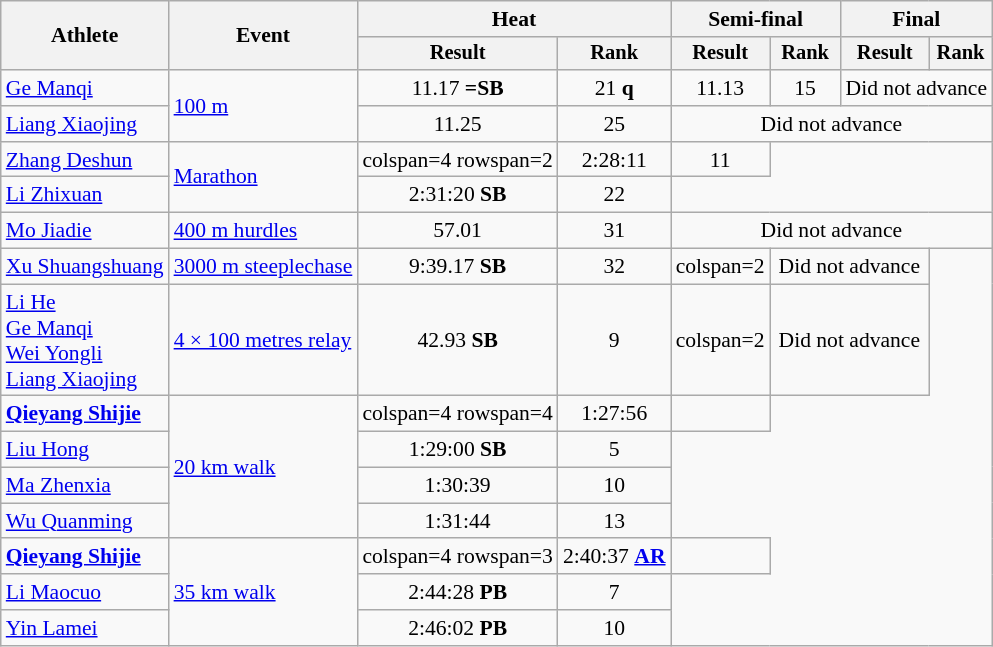<table class="wikitable" style="font-size:90%">
<tr>
<th rowspan="2">Athlete</th>
<th rowspan="2">Event</th>
<th colspan="2">Heat</th>
<th colspan="2">Semi-final</th>
<th colspan="2">Final</th>
</tr>
<tr style="font-size:95%">
<th>Result</th>
<th>Rank</th>
<th>Result</th>
<th>Rank</th>
<th>Result</th>
<th>Rank</th>
</tr>
<tr align=center>
<td align=left><a href='#'>Ge Manqi</a></td>
<td align=left rowspan=2><a href='#'>100 m</a></td>
<td>11.17 <strong>=SB</strong></td>
<td>21 <strong>q</strong></td>
<td>11.13</td>
<td>15</td>
<td colspan="2">Did not advance</td>
</tr>
<tr align=center>
<td align=left><a href='#'>Liang Xiaojing</a></td>
<td>11.25</td>
<td>25</td>
<td colspan="4">Did not advance</td>
</tr>
<tr align=center>
<td align=left><a href='#'>Zhang Deshun</a></td>
<td align=left rowspan=2><a href='#'>Marathon</a></td>
<td>colspan=4 rowspan=2 </td>
<td>2:28:11</td>
<td>11</td>
</tr>
<tr align=center>
<td align=left><a href='#'>Li Zhixuan</a></td>
<td>2:31:20 <strong>SB</strong></td>
<td>22</td>
</tr>
<tr align=center>
<td align=left><a href='#'>Mo Jiadie</a></td>
<td align=left><a href='#'>400 m hurdles</a></td>
<td>57.01</td>
<td>31</td>
<td colspan="4">Did not advance</td>
</tr>
<tr align=center>
<td align=left><a href='#'>Xu Shuangshuang</a></td>
<td align=left><a href='#'>3000 m steeplechase</a></td>
<td>9:39.17 <strong>SB</strong></td>
<td>32</td>
<td>colspan=2</td>
<td colspan="2">Did not advance</td>
</tr>
<tr align=center>
<td align=left><a href='#'>Li He</a> <br> <a href='#'>Ge Manqi</a><br> <a href='#'>Wei Yongli</a><br> <a href='#'>Liang Xiaojing</a></td>
<td align=left><a href='#'>4 × 100 metres relay</a></td>
<td>42.93 <strong>SB</strong></td>
<td>9</td>
<td>colspan=2</td>
<td colspan="2">Did not advance</td>
</tr>
<tr align=center>
<td align=left><strong><a href='#'>Qieyang Shijie</a></strong></td>
<td align=left rowspan=4><a href='#'>20 km walk</a></td>
<td>colspan=4 rowspan=4 </td>
<td>1:27:56</td>
<td></td>
</tr>
<tr align=center>
<td align=left><a href='#'>Liu Hong</a></td>
<td>1:29:00 <strong>SB</strong></td>
<td>5</td>
</tr>
<tr align=center>
<td align=left><a href='#'>Ma Zhenxia</a></td>
<td>1:30:39</td>
<td>10</td>
</tr>
<tr align=center>
<td align=left><a href='#'>Wu Quanming</a></td>
<td>1:31:44</td>
<td>13</td>
</tr>
<tr align=center>
<td align=left><strong><a href='#'>Qieyang Shijie</a></strong></td>
<td align=left rowspan=3><a href='#'>35 km walk</a></td>
<td>colspan=4 rowspan=3 </td>
<td>2:40:37 <strong><a href='#'>AR</a></strong></td>
<td></td>
</tr>
<tr align=center>
<td align=left><a href='#'>Li Maocuo</a></td>
<td>2:44:28 <strong>PB</strong></td>
<td>7</td>
</tr>
<tr align=center>
<td align=left><a href='#'>Yin Lamei</a></td>
<td>2:46:02 <strong>PB</strong></td>
<td>10</td>
</tr>
</table>
